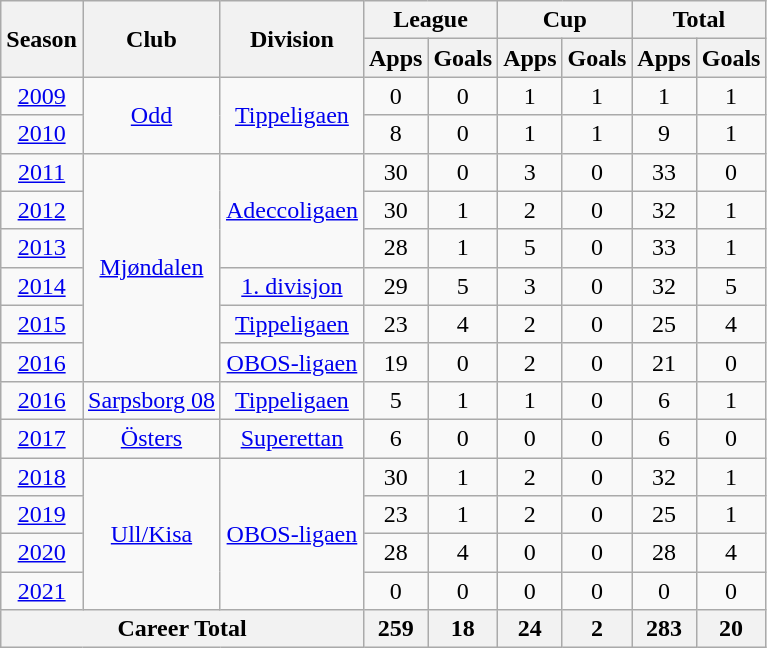<table class="wikitable" style="text-align: center;">
<tr>
<th rowspan="2">Season</th>
<th rowspan="2">Club</th>
<th rowspan="2">Division</th>
<th colspan="2">League</th>
<th colspan="2">Cup</th>
<th colspan="2">Total</th>
</tr>
<tr>
<th>Apps</th>
<th>Goals</th>
<th>Apps</th>
<th>Goals</th>
<th>Apps</th>
<th>Goals</th>
</tr>
<tr>
<td><a href='#'>2009</a></td>
<td rowspan="2" valign="center"><a href='#'>Odd</a></td>
<td rowspan="2" valign="center"><a href='#'>Tippeligaen</a></td>
<td>0</td>
<td>0</td>
<td>1</td>
<td>1</td>
<td>1</td>
<td>1</td>
</tr>
<tr>
<td><a href='#'>2010</a></td>
<td>8</td>
<td>0</td>
<td>1</td>
<td>1</td>
<td>9</td>
<td>1</td>
</tr>
<tr>
<td><a href='#'>2011</a></td>
<td rowspan="6" valign="center"><a href='#'>Mjøndalen</a></td>
<td rowspan="3" valign="center"><a href='#'>Adeccoligaen</a></td>
<td>30</td>
<td>0</td>
<td>3</td>
<td>0</td>
<td>33</td>
<td>0</td>
</tr>
<tr>
<td><a href='#'>2012</a></td>
<td>30</td>
<td>1</td>
<td>2</td>
<td>0</td>
<td>32</td>
<td>1</td>
</tr>
<tr>
<td><a href='#'>2013</a></td>
<td>28</td>
<td>1</td>
<td>5</td>
<td>0</td>
<td>33</td>
<td>1</td>
</tr>
<tr>
<td><a href='#'>2014</a></td>
<td rowspan="1" valign="center"><a href='#'>1. divisjon</a></td>
<td>29</td>
<td>5</td>
<td>3</td>
<td>0</td>
<td>32</td>
<td>5</td>
</tr>
<tr>
<td><a href='#'>2015</a></td>
<td rowspan="1" valign="center"><a href='#'>Tippeligaen</a></td>
<td>23</td>
<td>4</td>
<td>2</td>
<td>0</td>
<td>25</td>
<td>4</td>
</tr>
<tr>
<td><a href='#'>2016</a></td>
<td rowspan="1" valign="center"><a href='#'>OBOS-ligaen</a></td>
<td>19</td>
<td>0</td>
<td>2</td>
<td>0</td>
<td>21</td>
<td>0</td>
</tr>
<tr>
<td><a href='#'>2016</a></td>
<td rowspan="1" valign="center"><a href='#'>Sarpsborg 08</a></td>
<td rowspan="1" valign="center"><a href='#'>Tippeligaen</a></td>
<td>5</td>
<td>1</td>
<td>1</td>
<td>0</td>
<td>6</td>
<td>1</td>
</tr>
<tr>
<td><a href='#'>2017</a></td>
<td rowspan="1" valign="center"><a href='#'>Östers</a></td>
<td rowspan="1" valign="center"><a href='#'>Superettan</a></td>
<td>6</td>
<td>0</td>
<td>0</td>
<td>0</td>
<td>6</td>
<td>0</td>
</tr>
<tr>
<td><a href='#'>2018</a></td>
<td rowspan="4" valign="center"><a href='#'>Ull/Kisa</a></td>
<td rowspan="4" valign="center"><a href='#'>OBOS-ligaen</a></td>
<td>30</td>
<td>1</td>
<td>2</td>
<td>0</td>
<td>32</td>
<td>1</td>
</tr>
<tr>
<td><a href='#'>2019</a></td>
<td>23</td>
<td>1</td>
<td>2</td>
<td>0</td>
<td>25</td>
<td>1</td>
</tr>
<tr>
<td><a href='#'>2020</a></td>
<td>28</td>
<td>4</td>
<td>0</td>
<td>0</td>
<td>28</td>
<td>4</td>
</tr>
<tr>
<td><a href='#'>2021</a></td>
<td>0</td>
<td>0</td>
<td>0</td>
<td>0</td>
<td>0</td>
<td>0</td>
</tr>
<tr>
<th colspan="3">Career Total</th>
<th>259</th>
<th>18</th>
<th>24</th>
<th>2</th>
<th>283</th>
<th>20</th>
</tr>
</table>
